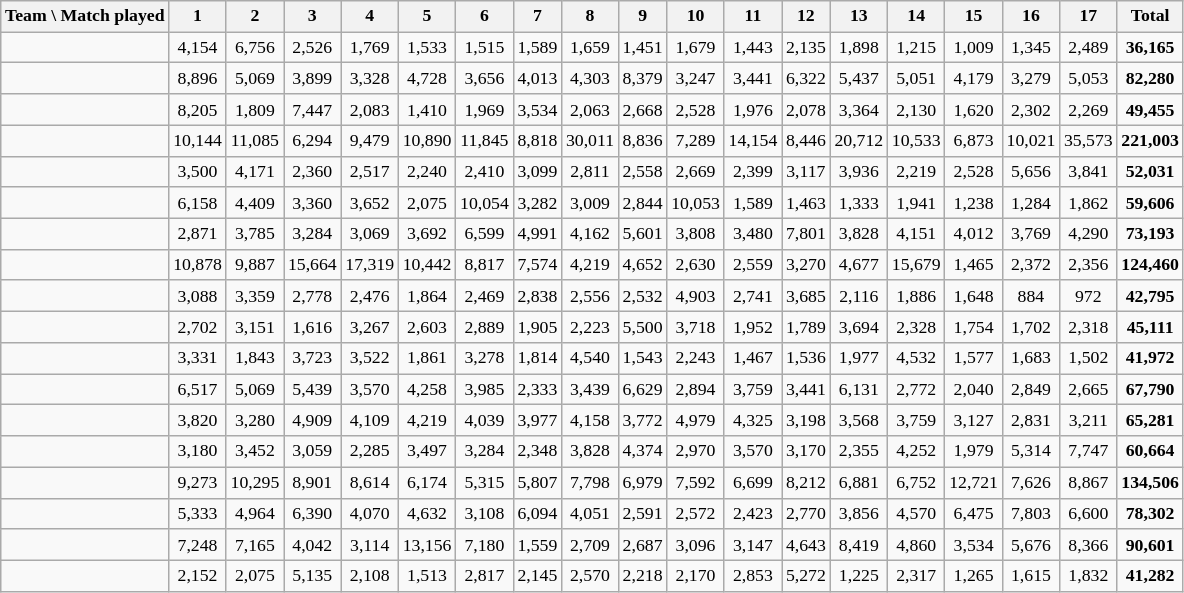<table class="wikitable sortable" style="font-size: 74%; text-align:center;">
<tr>
<th>Team \ Match played</th>
<th align=center>1</th>
<th align=center>2</th>
<th align=center>3</th>
<th align=center>4</th>
<th align=center>5</th>
<th align=center>6</th>
<th align=center>7</th>
<th align=center>8</th>
<th align=center>9</th>
<th align=center>10</th>
<th align=center>11</th>
<th align=center>12</th>
<th align=center>13</th>
<th align=center>14</th>
<th align=center>15</th>
<th align=center>16</th>
<th align=center>17</th>
<th align=center>Total</th>
</tr>
<tr align=center>
<td align=left></td>
<td>4,154</td>
<td>6,756</td>
<td>2,526</td>
<td>1,769</td>
<td>1,533</td>
<td>1,515</td>
<td>1,589</td>
<td>1,659</td>
<td>1,451</td>
<td>1,679</td>
<td>1,443</td>
<td>2,135</td>
<td>1,898</td>
<td>1,215</td>
<td>1,009</td>
<td>1,345</td>
<td>2,489</td>
<td><strong>36,165</strong></td>
</tr>
<tr align=center>
<td align=left></td>
<td>8,896</td>
<td>5,069</td>
<td>3,899</td>
<td>3,328</td>
<td>4,728</td>
<td>3,656</td>
<td>4,013</td>
<td>4,303</td>
<td>8,379</td>
<td>3,247</td>
<td>3,441</td>
<td>6,322</td>
<td>5,437</td>
<td>5,051</td>
<td>4,179</td>
<td>3,279</td>
<td>5,053</td>
<td><strong>82,280</strong></td>
</tr>
<tr align=center>
<td align=left></td>
<td>8,205</td>
<td>1,809</td>
<td>7,447</td>
<td>2,083</td>
<td>1,410</td>
<td>1,969</td>
<td>3,534</td>
<td>2,063</td>
<td>2,668</td>
<td>2,528</td>
<td>1,976</td>
<td>2,078</td>
<td>3,364</td>
<td>2,130</td>
<td>1,620</td>
<td>2,302</td>
<td>2,269</td>
<td><strong>49,455</strong></td>
</tr>
<tr align=center>
<td align=left></td>
<td>10,144</td>
<td>11,085</td>
<td>6,294</td>
<td>9,479</td>
<td>10,890</td>
<td>11,845</td>
<td>8,818</td>
<td>30,011</td>
<td>8,836</td>
<td>7,289</td>
<td>14,154</td>
<td>8,446</td>
<td>20,712</td>
<td>10,533</td>
<td>6,873</td>
<td>10,021</td>
<td>35,573</td>
<td><strong>221,003</strong></td>
</tr>
<tr align=center>
<td align=left></td>
<td>3,500</td>
<td>4,171</td>
<td>2,360</td>
<td>2,517</td>
<td>2,240</td>
<td>2,410</td>
<td>3,099</td>
<td>2,811</td>
<td>2,558</td>
<td>2,669</td>
<td>2,399</td>
<td>3,117</td>
<td>3,936</td>
<td>2,219</td>
<td>2,528</td>
<td>5,656</td>
<td>3,841</td>
<td><strong>52,031</strong></td>
</tr>
<tr align=center>
<td align=left></td>
<td>6,158</td>
<td>4,409</td>
<td>3,360</td>
<td>3,652</td>
<td>2,075</td>
<td>10,054</td>
<td>3,282</td>
<td>3,009</td>
<td>2,844</td>
<td>10,053</td>
<td>1,589</td>
<td>1,463</td>
<td>1,333</td>
<td>1,941</td>
<td>1,238</td>
<td>1,284</td>
<td>1,862</td>
<td><strong>59,606</strong></td>
</tr>
<tr align=center>
<td align=left></td>
<td>2,871</td>
<td>3,785</td>
<td>3,284</td>
<td>3,069</td>
<td>3,692</td>
<td>6,599</td>
<td>4,991</td>
<td>4,162</td>
<td>5,601</td>
<td>3,808</td>
<td>3,480</td>
<td>7,801</td>
<td>3,828</td>
<td>4,151</td>
<td>4,012</td>
<td>3,769</td>
<td>4,290</td>
<td><strong>73,193</strong></td>
</tr>
<tr align=center>
<td align=left></td>
<td>10,878</td>
<td>9,887</td>
<td>15,664</td>
<td>17,319</td>
<td>10,442</td>
<td>8,817</td>
<td>7,574</td>
<td>4,219</td>
<td>4,652</td>
<td>2,630</td>
<td>2,559</td>
<td>3,270</td>
<td>4,677</td>
<td>15,679</td>
<td>1,465</td>
<td>2,372</td>
<td>2,356</td>
<td><strong>124,460</strong></td>
</tr>
<tr align=center>
<td align=left></td>
<td>3,088</td>
<td>3,359</td>
<td>2,778</td>
<td>2,476</td>
<td>1,864</td>
<td>2,469</td>
<td>2,838</td>
<td>2,556</td>
<td>2,532</td>
<td>4,903</td>
<td>2,741</td>
<td>3,685</td>
<td>2,116</td>
<td>1,886</td>
<td>1,648</td>
<td>884</td>
<td>972</td>
<td><strong>42,795</strong></td>
</tr>
<tr align=center>
<td align=left></td>
<td>2,702</td>
<td>3,151</td>
<td>1,616</td>
<td>3,267</td>
<td>2,603</td>
<td>2,889</td>
<td>1,905</td>
<td>2,223</td>
<td>5,500</td>
<td>3,718</td>
<td>1,952</td>
<td>1,789</td>
<td>3,694</td>
<td>2,328</td>
<td>1,754</td>
<td>1,702</td>
<td>2,318</td>
<td><strong>45,111</strong></td>
</tr>
<tr align=center>
<td align=left></td>
<td>3,331</td>
<td>1,843</td>
<td>3,723</td>
<td>3,522</td>
<td>1,861</td>
<td>3,278</td>
<td>1,814</td>
<td>4,540</td>
<td>1,543</td>
<td>2,243</td>
<td>1,467</td>
<td>1,536</td>
<td>1,977</td>
<td>4,532</td>
<td>1,577</td>
<td>1,683</td>
<td>1,502</td>
<td><strong>41,972</strong></td>
</tr>
<tr align=center>
<td align=left></td>
<td>6,517</td>
<td>5,069</td>
<td>5,439</td>
<td>3,570</td>
<td>4,258</td>
<td>3,985</td>
<td>2,333</td>
<td>3,439</td>
<td>6,629</td>
<td>2,894</td>
<td>3,759</td>
<td>3,441</td>
<td>6,131</td>
<td>2,772</td>
<td>2,040</td>
<td>2,849</td>
<td>2,665</td>
<td><strong>67,790</strong></td>
</tr>
<tr align=center>
<td align=left></td>
<td>3,820</td>
<td>3,280</td>
<td>4,909</td>
<td>4,109</td>
<td>4,219</td>
<td>4,039</td>
<td>3,977</td>
<td>4,158</td>
<td>3,772</td>
<td>4,979</td>
<td>4,325</td>
<td>3,198</td>
<td>3,568</td>
<td>3,759</td>
<td>3,127</td>
<td>2,831</td>
<td>3,211</td>
<td><strong>65,281</strong></td>
</tr>
<tr align=center>
<td align=left></td>
<td>3,180</td>
<td>3,452</td>
<td>3,059</td>
<td>2,285</td>
<td>3,497</td>
<td>3,284</td>
<td>2,348</td>
<td>3,828</td>
<td>4,374</td>
<td>2,970</td>
<td>3,570</td>
<td>3,170</td>
<td>2,355</td>
<td>4,252</td>
<td>1,979</td>
<td>5,314</td>
<td>7,747</td>
<td><strong>60,664</strong></td>
</tr>
<tr align=center>
<td align=left></td>
<td>9,273</td>
<td>10,295</td>
<td>8,901</td>
<td>8,614</td>
<td>6,174</td>
<td>5,315</td>
<td>5,807</td>
<td>7,798</td>
<td>6,979</td>
<td>7,592</td>
<td>6,699</td>
<td>8,212</td>
<td>6,881</td>
<td>6,752</td>
<td>12,721</td>
<td>7,626</td>
<td>8,867</td>
<td><strong>134,506</strong></td>
</tr>
<tr align=center>
<td align=left></td>
<td>5,333</td>
<td>4,964</td>
<td>6,390</td>
<td>4,070</td>
<td>4,632</td>
<td>3,108</td>
<td>6,094</td>
<td>4,051</td>
<td>2,591</td>
<td>2,572</td>
<td>2,423</td>
<td>2,770</td>
<td>3,856</td>
<td>4,570</td>
<td>6,475</td>
<td>7,803</td>
<td>6,600</td>
<td><strong>78,302</strong></td>
</tr>
<tr align=center>
<td align=left></td>
<td>7,248</td>
<td>7,165</td>
<td>4,042</td>
<td>3,114</td>
<td>13,156</td>
<td>7,180</td>
<td>1,559</td>
<td>2,709</td>
<td>2,687</td>
<td>3,096</td>
<td>3,147</td>
<td>4,643</td>
<td>8,419</td>
<td>4,860</td>
<td>3,534</td>
<td>5,676</td>
<td>8,366</td>
<td><strong>90,601</strong></td>
</tr>
<tr align=center>
<td align=left></td>
<td>2,152</td>
<td>2,075</td>
<td>5,135</td>
<td>2,108</td>
<td>1,513</td>
<td>2,817</td>
<td>2,145</td>
<td>2,570</td>
<td>2,218</td>
<td>2,170</td>
<td>2,853</td>
<td>5,272</td>
<td>1,225</td>
<td>2,317</td>
<td>1,265</td>
<td>1,615</td>
<td>1,832</td>
<td><strong>41,282</strong></td>
</tr>
</table>
